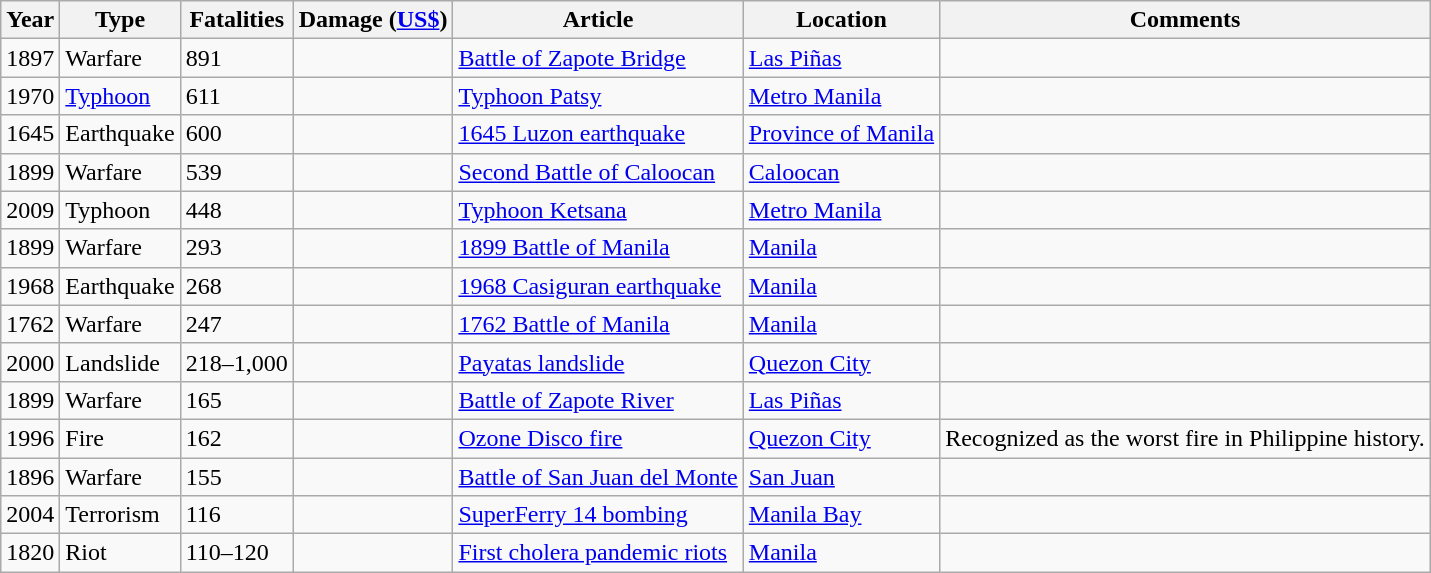<table class="wikitable sortable">
<tr>
<th>Year</th>
<th>Type</th>
<th data-sort-type="number">Fatalities</th>
<th>Damage (<a href='#'>US$</a>)</th>
<th>Article</th>
<th>Location</th>
<th>Comments</th>
</tr>
<tr>
<td>1897</td>
<td>Warfare</td>
<td>891</td>
<td></td>
<td><a href='#'>Battle of Zapote Bridge</a></td>
<td><a href='#'>Las Piñas</a></td>
<td></td>
</tr>
<tr>
<td>1970</td>
<td><a href='#'>Typhoon</a></td>
<td>611</td>
<td></td>
<td><a href='#'>Typhoon Patsy</a></td>
<td><a href='#'>Metro Manila</a></td>
<td></td>
</tr>
<tr>
<td>1645</td>
<td>Earthquake</td>
<td>600</td>
<td></td>
<td><a href='#'>1645 Luzon earthquake</a></td>
<td><a href='#'>Province of Manila</a></td>
<td></td>
</tr>
<tr>
<td>1899</td>
<td>Warfare</td>
<td>539</td>
<td></td>
<td><a href='#'>Second Battle of Caloocan</a></td>
<td><a href='#'>Caloocan</a></td>
<td></td>
</tr>
<tr>
<td>2009</td>
<td>Typhoon</td>
<td>448</td>
<td></td>
<td><a href='#'>Typhoon Ketsana</a></td>
<td><a href='#'>Metro Manila</a></td>
<td></td>
</tr>
<tr>
<td>1899</td>
<td>Warfare</td>
<td>293</td>
<td></td>
<td><a href='#'>1899 Battle of Manila</a></td>
<td><a href='#'>Manila</a></td>
<td></td>
</tr>
<tr>
<td>1968</td>
<td>Earthquake</td>
<td>268</td>
<td></td>
<td><a href='#'>1968 Casiguran earthquake</a></td>
<td><a href='#'>Manila</a></td>
<td></td>
</tr>
<tr>
<td>1762</td>
<td>Warfare</td>
<td>247</td>
<td></td>
<td><a href='#'>1762 Battle of Manila</a></td>
<td><a href='#'>Manila</a></td>
<td></td>
</tr>
<tr>
<td>2000</td>
<td>Landslide</td>
<td>218–1,000</td>
<td></td>
<td><a href='#'>Payatas landslide</a></td>
<td><a href='#'>Quezon City</a></td>
<td></td>
</tr>
<tr>
<td>1899</td>
<td>Warfare</td>
<td>165</td>
<td></td>
<td><a href='#'>Battle of Zapote River</a></td>
<td><a href='#'>Las Piñas</a></td>
<td></td>
</tr>
<tr>
<td>1996</td>
<td>Fire</td>
<td>162</td>
<td></td>
<td><a href='#'>Ozone Disco fire</a></td>
<td><a href='#'>Quezon City</a></td>
<td>Recognized as the worst fire in Philippine history.</td>
</tr>
<tr>
<td>1896</td>
<td>Warfare</td>
<td>155</td>
<td></td>
<td><a href='#'>Battle of San Juan del Monte</a></td>
<td><a href='#'>San Juan</a></td>
<td></td>
</tr>
<tr>
<td>2004</td>
<td>Terrorism</td>
<td>116</td>
<td></td>
<td><a href='#'>SuperFerry 14 bombing</a></td>
<td><a href='#'>Manila Bay</a></td>
<td></td>
</tr>
<tr>
<td>1820</td>
<td>Riot</td>
<td>110–120</td>
<td></td>
<td><a href='#'>First cholera pandemic riots</a></td>
<td><a href='#'>Manila</a></td>
<td></td>
</tr>
</table>
